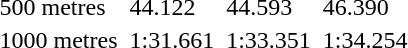<table>
<tr>
<td>500 metres<br></td>
<td></td>
<td>44.122</td>
<td></td>
<td>44.593</td>
<td></td>
<td>46.390</td>
</tr>
<tr>
<td>1000 metres<br></td>
<td></td>
<td>1:31.661</td>
<td></td>
<td>1:33.351</td>
<td></td>
<td>1:34.254</td>
</tr>
</table>
